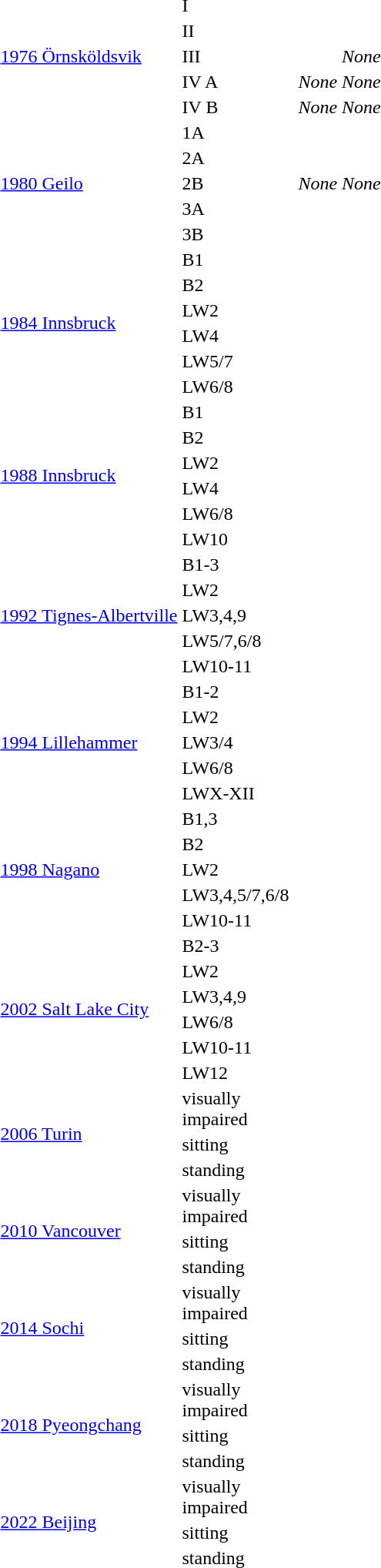<table>
<tr>
<td rowspan="5"><a href='#'>1976 Örnsköldsvik</a><br></td>
<td>I</td>
<td></td>
<td></td>
<td></td>
</tr>
<tr>
<td>II</td>
<td></td>
<td></td>
<td></td>
</tr>
<tr>
<td>III</td>
<td></td>
<td></td>
<td align="center"><em>None</em></td>
</tr>
<tr>
<td>IV A</td>
<td></td>
<td align="center"><em>None</em></td>
<td align="center"><em>None</em></td>
</tr>
<tr>
<td>IV B</td>
<td></td>
<td align="center"><em>None</em></td>
<td align="center"><em>None</em></td>
</tr>
<tr>
<td rowspan="5"><a href='#'>1980 Geilo</a><br></td>
<td>1A</td>
<td></td>
<td></td>
<td></td>
</tr>
<tr>
<td>2A</td>
<td></td>
<td></td>
<td></td>
</tr>
<tr>
<td>2B</td>
<td></td>
<td align="center"><em>None</em></td>
<td align="center"><em>None</em></td>
</tr>
<tr>
<td>3A</td>
<td></td>
<td></td>
<td></td>
</tr>
<tr>
<td>3B</td>
<td></td>
<td></td>
<td></td>
</tr>
<tr>
<td rowspan="6"><a href='#'>1984 Innsbruck</a><br></td>
<td>B1</td>
<td></td>
<td></td>
<td></td>
</tr>
<tr>
<td>B2</td>
<td></td>
<td></td>
<td></td>
</tr>
<tr>
<td>LW2</td>
<td></td>
<td></td>
<td></td>
</tr>
<tr>
<td>LW4</td>
<td></td>
<td></td>
<td></td>
</tr>
<tr>
<td>LW5/7</td>
<td></td>
<td></td>
<td></td>
</tr>
<tr>
<td>LW6/8</td>
<td></td>
<td></td>
<td></td>
</tr>
<tr>
<td rowspan="6"><a href='#'>1988 Innsbruck</a><br></td>
<td>B1</td>
<td></td>
<td></td>
<td></td>
</tr>
<tr>
<td>B2</td>
<td></td>
<td></td>
<td></td>
</tr>
<tr>
<td>LW2</td>
<td></td>
<td></td>
<td></td>
</tr>
<tr>
<td>LW4</td>
<td></td>
<td></td>
<td></td>
</tr>
<tr>
<td>LW6/8</td>
<td></td>
<td></td>
<td></td>
</tr>
<tr>
<td>LW10</td>
<td></td>
<td></td>
<td></td>
</tr>
<tr>
<td rowspan="5"><a href='#'>1992 Tignes-Albertville</a><br></td>
<td>B1-3</td>
<td></td>
<td></td>
<td></td>
</tr>
<tr>
<td>LW2</td>
<td></td>
<td></td>
<td></td>
</tr>
<tr>
<td>LW3,4,9</td>
<td></td>
<td></td>
<td></td>
</tr>
<tr>
<td>LW5/7,6/8</td>
<td></td>
<td></td>
<td></td>
</tr>
<tr>
<td>LW10-11</td>
<td></td>
<td></td>
<td></td>
</tr>
<tr>
<td rowspan="5"><a href='#'>1994 Lillehammer</a><br></td>
<td>B1-2</td>
<td></td>
<td></td>
<td></td>
</tr>
<tr>
<td>LW2</td>
<td></td>
<td></td>
<td></td>
</tr>
<tr>
<td>LW3/4</td>
<td></td>
<td></td>
<td></td>
</tr>
<tr>
<td>LW6/8</td>
<td></td>
<td></td>
<td></td>
</tr>
<tr>
<td>LWX-XII</td>
<td></td>
<td></td>
<td></td>
</tr>
<tr>
<td rowspan="5"><a href='#'>1998 Nagano</a><br></td>
<td>B1,3</td>
<td></td>
<td></td>
<td></td>
</tr>
<tr>
<td>B2</td>
<td></td>
<td></td>
<td></td>
</tr>
<tr>
<td>LW2</td>
<td></td>
<td></td>
<td></td>
</tr>
<tr>
<td>LW3,4,5/7,6/8</td>
<td></td>
<td></td>
<td></td>
</tr>
<tr>
<td>LW10-11</td>
<td></td>
<td></td>
<td></td>
</tr>
<tr>
<td rowspan="6"><a href='#'>2002 Salt Lake City</a><br></td>
<td>B2-3</td>
<td></td>
<td></td>
<td></td>
</tr>
<tr>
<td>LW2</td>
<td></td>
<td></td>
<td></td>
</tr>
<tr>
<td>LW3,4,9</td>
<td></td>
<td></td>
<td></td>
</tr>
<tr>
<td>LW6/8</td>
<td></td>
<td></td>
<td></td>
</tr>
<tr>
<td>LW10-11</td>
<td></td>
<td></td>
<td></td>
</tr>
<tr>
<td>LW12</td>
<td></td>
<td></td>
<td></td>
</tr>
<tr>
<td rowspan="3"><a href='#'>2006 Turin</a><br></td>
<td>visually <br>impaired</td>
<td></td>
<td></td>
<td></td>
</tr>
<tr>
<td>sitting</td>
<td></td>
<td></td>
<td></td>
</tr>
<tr>
<td>standing</td>
<td></td>
<td></td>
<td></td>
</tr>
<tr>
<td rowspan="3"><a href='#'>2010 Vancouver</a><br></td>
<td>visually <br>impaired</td>
<td></td>
<td></td>
<td></td>
</tr>
<tr>
<td>sitting</td>
<td></td>
<td></td>
<td></td>
</tr>
<tr>
<td>standing</td>
<td></td>
<td></td>
<td></td>
</tr>
<tr>
<td rowspan="3"><a href='#'>2014 Sochi</a><br></td>
<td>visually <br>impaired</td>
<td></td>
<td></td>
<td></td>
</tr>
<tr>
<td>sitting</td>
<td></td>
<td></td>
<td></td>
</tr>
<tr>
<td>standing</td>
<td></td>
<td></td>
<td></td>
</tr>
<tr>
<td rowspan="3"><a href='#'>2018 Pyeongchang</a><br></td>
<td>visually <br>impaired</td>
<td></td>
<td></td>
<td></td>
</tr>
<tr>
<td>sitting</td>
<td></td>
<td></td>
<td></td>
</tr>
<tr>
<td>standing</td>
<td></td>
<td></td>
<td></td>
</tr>
<tr>
<td rowspan="3"><a href='#'>2022 Beijing</a><br></td>
<td>visually <br>impaired</td>
<td></td>
<td></td>
<td></td>
</tr>
<tr>
<td>sitting</td>
<td></td>
<td></td>
<td></td>
</tr>
<tr>
<td>standing</td>
<td></td>
<td></td>
<td></td>
</tr>
</table>
